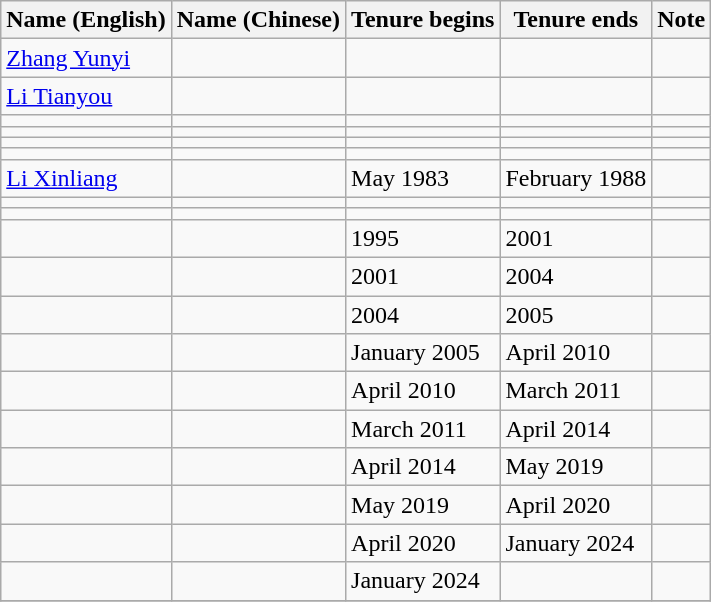<table class="wikitable">
<tr>
<th>Name (English)</th>
<th>Name (Chinese)</th>
<th>Tenure begins</th>
<th>Tenure ends</th>
<th>Note</th>
</tr>
<tr>
<td><a href='#'>Zhang Yunyi</a></td>
<td></td>
<td></td>
<td></td>
<td></td>
</tr>
<tr>
<td><a href='#'>Li Tianyou</a></td>
<td></td>
<td></td>
<td></td>
<td></td>
</tr>
<tr>
<td></td>
<td></td>
<td></td>
<td></td>
<td></td>
</tr>
<tr>
<td></td>
<td></td>
<td></td>
<td></td>
<td></td>
</tr>
<tr>
<td></td>
<td></td>
<td></td>
<td></td>
<td></td>
</tr>
<tr>
<td></td>
<td></td>
<td></td>
<td></td>
<td></td>
</tr>
<tr>
<td><a href='#'>Li Xinliang</a></td>
<td></td>
<td>May 1983</td>
<td>February 1988</td>
<td></td>
</tr>
<tr>
<td></td>
<td></td>
<td></td>
<td></td>
<td></td>
</tr>
<tr>
<td></td>
<td></td>
<td></td>
<td></td>
<td></td>
</tr>
<tr>
<td></td>
<td></td>
<td>1995</td>
<td>2001</td>
<td></td>
</tr>
<tr>
<td></td>
<td></td>
<td>2001</td>
<td>2004</td>
<td></td>
</tr>
<tr>
<td></td>
<td></td>
<td>2004</td>
<td>2005</td>
<td></td>
</tr>
<tr>
<td></td>
<td></td>
<td>January 2005</td>
<td>April 2010</td>
<td></td>
</tr>
<tr>
<td></td>
<td></td>
<td>April 2010</td>
<td>March 2011</td>
<td></td>
</tr>
<tr>
<td></td>
<td></td>
<td>March 2011</td>
<td>April 2014</td>
<td></td>
</tr>
<tr>
<td></td>
<td></td>
<td>April 2014</td>
<td>May 2019</td>
<td></td>
</tr>
<tr>
<td></td>
<td></td>
<td>May 2019</td>
<td>April 2020</td>
<td></td>
</tr>
<tr>
<td></td>
<td></td>
<td>April 2020</td>
<td>January 2024</td>
<td></td>
</tr>
<tr>
<td></td>
<td></td>
<td>January 2024</td>
<td></td>
<td></td>
</tr>
<tr>
</tr>
</table>
